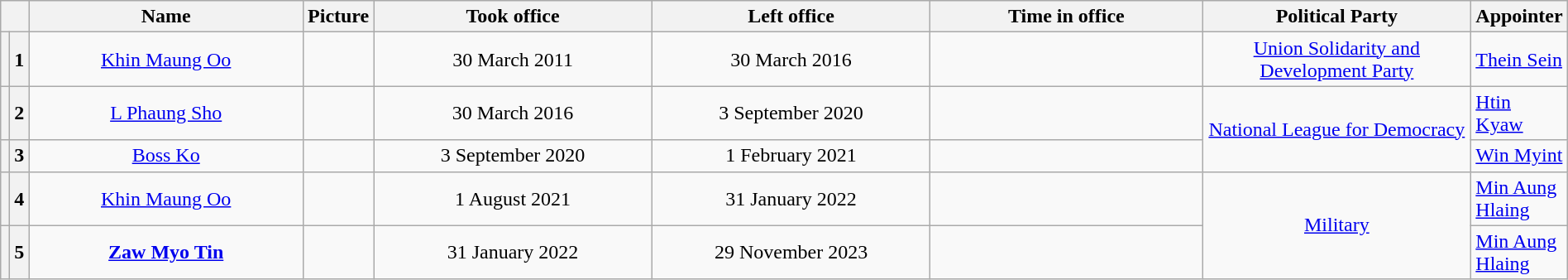<table class="wikitable" width="100%">
<tr>
<th colspan="2" width="1%"></th>
<th width="20%">Name<br></th>
<th width="100px">Picture</th>
<th width="20%">Took office</th>
<th width="20%">Left office</th>
<th width="20%">Time in office</th>
<th width="20%">Political Party</th>
<th width="20%">Appointer</th>
</tr>
<tr>
<th></th>
<th style="text-align:center;">1</th>
<td align=center><a href='#'>Khin Maung Oo</a></td>
<td align=center></td>
<td align=center>30 March 2011</td>
<td align=center>30 March 2016</td>
<td align=center></td>
<td align=center><a href='#'>Union Solidarity and Development Party</a></td>
<td><a href='#'>Thein Sein</a></td>
</tr>
<tr>
<th></th>
<th style="text-align:center;">2</th>
<td align=center><a href='#'>L Phaung Sho</a><br></td>
<td align=center></td>
<td align=center>30 March 2016</td>
<td align=center>3 September 2020</td>
<td align=center></td>
<td rowspan=2 align=center><a href='#'>National League for Democracy</a></td>
<td><a href='#'>Htin Kyaw</a></td>
</tr>
<tr>
<th></th>
<th style="text-align:center;">3</th>
<td align=center><a href='#'>Boss Ko</a> <br></td>
<td align=center></td>
<td align=center>3 September 2020</td>
<td align=center>1 February 2021</td>
<td align=center></td>
<td><a href='#'>Win Myint</a></td>
</tr>
<tr>
<th></th>
<th style="text-align:center;">4</th>
<td align=center><a href='#'>Khin Maung Oo</a></td>
<td align=center></td>
<td align=center>1 August 2021</td>
<td align=center>31 January 2022</td>
<td align=center></td>
<td rowspan=2 align=center><a href='#'>Military</a></td>
<td><a href='#'>Min Aung Hlaing</a></td>
</tr>
<tr>
<th></th>
<th style="text-align:center;">5</th>
<td align=center><strong><a href='#'>Zaw Myo Tin</a></strong></td>
<td align=center></td>
<td align=center>31 January 2022</td>
<td align=center>29 November 2023</td>
<td align=center></td>
<td><a href='#'>Min Aung Hlaing</a></td>
</tr>
</table>
